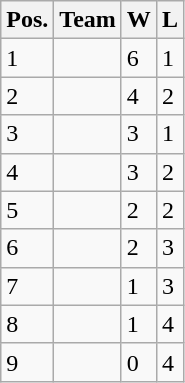<table class="wikitable">
<tr>
<th>Pos.</th>
<th>Team</th>
<th>W</th>
<th>L</th>
</tr>
<tr>
<td>1</td>
<td></td>
<td>6</td>
<td>1</td>
</tr>
<tr>
<td>2</td>
<td></td>
<td>4</td>
<td>2</td>
</tr>
<tr>
<td>3</td>
<td></td>
<td>3</td>
<td>1</td>
</tr>
<tr>
<td>4</td>
<td></td>
<td>3</td>
<td>2</td>
</tr>
<tr>
<td>5</td>
<td></td>
<td>2</td>
<td>2</td>
</tr>
<tr>
<td>6</td>
<td></td>
<td>2</td>
<td>3</td>
</tr>
<tr>
<td>7</td>
<td></td>
<td>1</td>
<td>3</td>
</tr>
<tr>
<td>8</td>
<td></td>
<td>1</td>
<td>4</td>
</tr>
<tr>
<td>9</td>
<td></td>
<td>0</td>
<td>4</td>
</tr>
</table>
